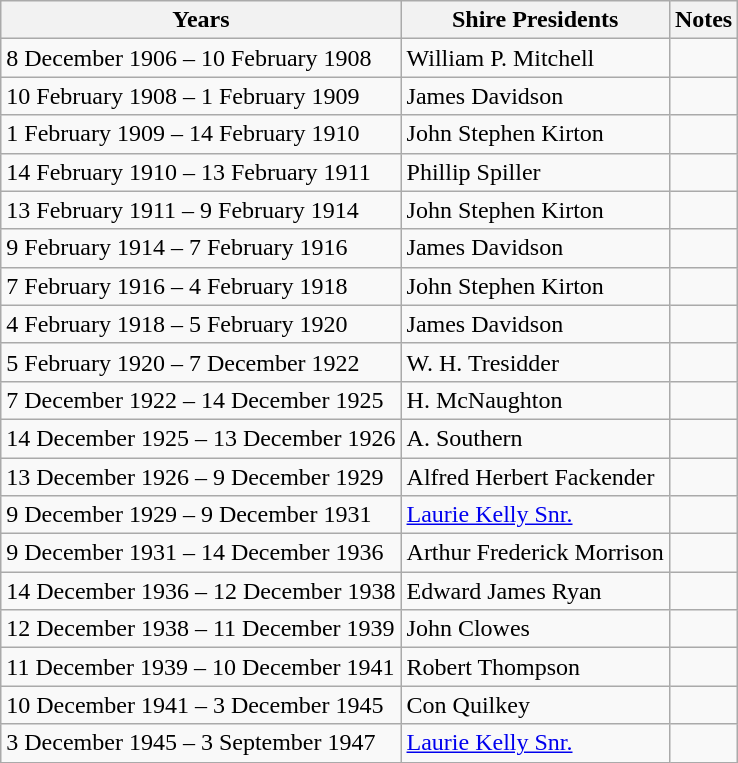<table class="wikitable">
<tr>
<th>Years</th>
<th>Shire Presidents</th>
<th>Notes</th>
</tr>
<tr>
<td>8 December 1906 – 10 February 1908</td>
<td>William P. Mitchell</td>
<td></td>
</tr>
<tr>
<td>10 February 1908 – 1 February 1909</td>
<td>James Davidson</td>
<td></td>
</tr>
<tr>
<td>1 February 1909 – 14 February 1910</td>
<td>John Stephen Kirton</td>
<td></td>
</tr>
<tr>
<td>14 February 1910 – 13 February 1911</td>
<td>Phillip Spiller</td>
<td></td>
</tr>
<tr>
<td>13 February 1911 – 9 February 1914</td>
<td>John Stephen Kirton</td>
<td></td>
</tr>
<tr>
<td>9 February 1914 – 7 February 1916</td>
<td>James Davidson</td>
<td></td>
</tr>
<tr>
<td>7 February 1916 – 4 February 1918</td>
<td>John Stephen Kirton</td>
<td></td>
</tr>
<tr>
<td>4 February 1918 – 5 February 1920</td>
<td>James Davidson</td>
<td></td>
</tr>
<tr>
<td>5 February 1920 – 7 December 1922</td>
<td>W. H. Tresidder</td>
<td></td>
</tr>
<tr>
<td>7 December 1922 – 14 December 1925</td>
<td>H. McNaughton</td>
<td></td>
</tr>
<tr>
<td>14 December 1925 – 13 December 1926</td>
<td>A. Southern</td>
<td></td>
</tr>
<tr>
<td>13 December 1926 – 9 December 1929</td>
<td>Alfred Herbert Fackender</td>
<td></td>
</tr>
<tr>
<td>9 December 1929 – 9 December 1931</td>
<td><a href='#'>Laurie Kelly Snr.</a></td>
<td></td>
</tr>
<tr>
<td>9 December 1931 – 14 December 1936</td>
<td>Arthur Frederick Morrison</td>
<td></td>
</tr>
<tr>
<td>14 December 1936 – 12 December 1938</td>
<td>Edward James Ryan</td>
<td></td>
</tr>
<tr>
<td>12 December 1938 – 11 December 1939</td>
<td>John Clowes</td>
<td></td>
</tr>
<tr>
<td>11 December 1939 – 10 December 1941</td>
<td>Robert Thompson</td>
<td></td>
</tr>
<tr>
<td>10 December 1941 – 3 December 1945</td>
<td>Con Quilkey</td>
<td></td>
</tr>
<tr>
<td>3 December 1945 – 3 September 1947</td>
<td><a href='#'>Laurie Kelly Snr.</a></td>
<td></td>
</tr>
</table>
